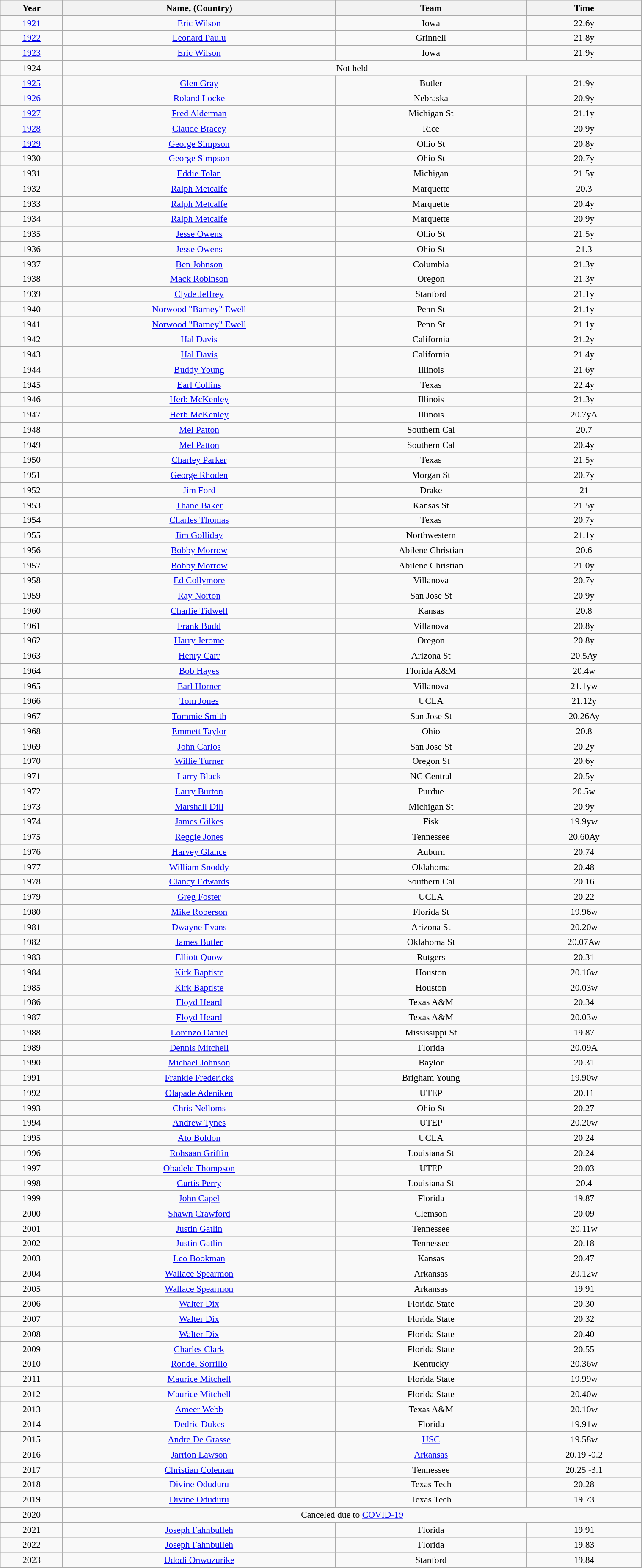<table class="wikitable sortable" style="font-size:90%; width: 80%; text-align: center;">
<tr>
<th>Year</th>
<th>Name, (Country)</th>
<th>Team</th>
<th>Time</th>
</tr>
<tr>
<td><a href='#'>1921</a></td>
<td><a href='#'>Eric Wilson</a></td>
<td>Iowa</td>
<td>22.6y</td>
</tr>
<tr>
<td><a href='#'>1922</a></td>
<td><a href='#'>Leonard Paulu</a></td>
<td>Grinnell</td>
<td>21.8y</td>
</tr>
<tr>
<td><a href='#'>1923</a></td>
<td><a href='#'>Eric Wilson</a></td>
<td>Iowa</td>
<td>21.9y</td>
</tr>
<tr>
<td>1924</td>
<td colspan=3>Not held</td>
</tr>
<tr>
<td><a href='#'>1925</a></td>
<td><a href='#'>Glen Gray</a></td>
<td>Butler</td>
<td>21.9y</td>
</tr>
<tr>
<td><a href='#'>1926</a></td>
<td><a href='#'>Roland Locke</a></td>
<td>Nebraska</td>
<td>20.9y</td>
</tr>
<tr>
<td><a href='#'>1927</a></td>
<td><a href='#'>Fred Alderman</a></td>
<td>Michigan St</td>
<td>21.1y</td>
</tr>
<tr>
<td><a href='#'>1928</a></td>
<td><a href='#'>Claude Bracey</a></td>
<td>Rice</td>
<td>20.9y</td>
</tr>
<tr>
<td><a href='#'>1929</a></td>
<td><a href='#'>George Simpson</a></td>
<td>Ohio St</td>
<td>20.8y</td>
</tr>
<tr>
<td>1930</td>
<td><a href='#'>George Simpson</a></td>
<td>Ohio St</td>
<td>20.7y</td>
</tr>
<tr>
<td>1931</td>
<td><a href='#'>Eddie Tolan</a></td>
<td>Michigan</td>
<td>21.5y</td>
</tr>
<tr>
<td>1932</td>
<td><a href='#'>Ralph Metcalfe</a></td>
<td>Marquette</td>
<td>20.3</td>
</tr>
<tr>
<td>1933</td>
<td><a href='#'>Ralph Metcalfe</a></td>
<td>Marquette</td>
<td>20.4y</td>
</tr>
<tr>
<td>1934</td>
<td><a href='#'>Ralph Metcalfe</a></td>
<td>Marquette</td>
<td>20.9y</td>
</tr>
<tr>
<td>1935</td>
<td><a href='#'>Jesse Owens</a></td>
<td>Ohio St</td>
<td>21.5y</td>
</tr>
<tr>
<td>1936</td>
<td><a href='#'>Jesse Owens</a></td>
<td>Ohio St</td>
<td>21.3</td>
</tr>
<tr>
<td>1937</td>
<td><a href='#'>Ben Johnson</a></td>
<td>Columbia</td>
<td>21.3y</td>
</tr>
<tr>
<td>1938</td>
<td><a href='#'>Mack Robinson</a></td>
<td>Oregon</td>
<td>21.3y</td>
</tr>
<tr>
<td>1939</td>
<td><a href='#'>Clyde Jeffrey</a></td>
<td>Stanford</td>
<td>21.1y</td>
</tr>
<tr>
<td>1940</td>
<td><a href='#'>Norwood "Barney" Ewell</a></td>
<td>Penn St</td>
<td>21.1y</td>
</tr>
<tr>
<td>1941</td>
<td><a href='#'>Norwood "Barney" Ewell</a></td>
<td>Penn St</td>
<td>21.1y</td>
</tr>
<tr>
<td>1942</td>
<td><a href='#'>Hal Davis</a></td>
<td>California</td>
<td>21.2y</td>
</tr>
<tr>
<td>1943</td>
<td><a href='#'>Hal Davis</a></td>
<td>California</td>
<td>21.4y</td>
</tr>
<tr>
<td>1944</td>
<td><a href='#'>Buddy Young</a></td>
<td>Illinois</td>
<td>21.6y</td>
</tr>
<tr>
<td>1945</td>
<td><a href='#'>Earl Collins</a></td>
<td>Texas</td>
<td>22.4y</td>
</tr>
<tr>
<td>1946</td>
<td><a href='#'>Herb McKenley</a> </td>
<td>Illinois</td>
<td>21.3y</td>
</tr>
<tr>
<td>1947</td>
<td><a href='#'>Herb McKenley</a> </td>
<td>Illinois</td>
<td>20.7yA</td>
</tr>
<tr>
<td>1948</td>
<td><a href='#'>Mel Patton</a></td>
<td>Southern Cal</td>
<td>20.7</td>
</tr>
<tr>
<td>1949</td>
<td><a href='#'>Mel Patton</a></td>
<td>Southern Cal</td>
<td>20.4y</td>
</tr>
<tr>
<td>1950</td>
<td><a href='#'>Charley Parker</a></td>
<td>Texas</td>
<td>21.5y</td>
</tr>
<tr>
<td>1951</td>
<td><a href='#'>George Rhoden</a> </td>
<td>Morgan St</td>
<td>20.7y</td>
</tr>
<tr>
<td>1952</td>
<td><a href='#'>Jim Ford</a></td>
<td>Drake</td>
<td>21</td>
</tr>
<tr>
<td>1953</td>
<td><a href='#'>Thane Baker</a></td>
<td>Kansas St</td>
<td>21.5y</td>
</tr>
<tr>
<td>1954</td>
<td><a href='#'>Charles Thomas</a></td>
<td>Texas</td>
<td>20.7y</td>
</tr>
<tr>
<td>1955</td>
<td><a href='#'>Jim Golliday</a></td>
<td>Northwestern</td>
<td>21.1y</td>
</tr>
<tr>
<td>1956</td>
<td><a href='#'>Bobby Morrow</a></td>
<td>Abilene Christian</td>
<td>20.6</td>
</tr>
<tr>
<td>1957</td>
<td><a href='#'>Bobby Morrow</a></td>
<td>Abilene Christian</td>
<td>21.0y</td>
</tr>
<tr>
<td>1958</td>
<td><a href='#'>Ed Collymore</a></td>
<td>Villanova</td>
<td>20.7y</td>
</tr>
<tr>
<td>1959</td>
<td><a href='#'>Ray Norton</a></td>
<td>San Jose St</td>
<td>20.9y</td>
</tr>
<tr>
<td>1960</td>
<td><a href='#'>Charlie Tidwell</a></td>
<td>Kansas</td>
<td>20.8</td>
</tr>
<tr>
<td>1961</td>
<td><a href='#'>Frank Budd</a></td>
<td>Villanova</td>
<td>20.8y</td>
</tr>
<tr>
<td>1962</td>
<td><a href='#'>Harry Jerome</a> </td>
<td>Oregon</td>
<td>20.8y</td>
</tr>
<tr>
<td>1963</td>
<td><a href='#'>Henry Carr</a></td>
<td>Arizona St</td>
<td>20.5Ay</td>
</tr>
<tr>
<td>1964</td>
<td><a href='#'>Bob Hayes</a></td>
<td>Florida A&M</td>
<td>20.4w</td>
</tr>
<tr>
<td>1965</td>
<td><a href='#'>Earl Horner</a></td>
<td>Villanova</td>
<td>21.1yw</td>
</tr>
<tr>
<td>1966</td>
<td><a href='#'>Tom Jones</a></td>
<td>UCLA</td>
<td>21.12y</td>
</tr>
<tr>
<td>1967</td>
<td><a href='#'>Tommie Smith</a></td>
<td>San Jose St</td>
<td>20.26Ay</td>
</tr>
<tr>
<td>1968</td>
<td><a href='#'>Emmett Taylor</a></td>
<td>Ohio</td>
<td>20.8</td>
</tr>
<tr>
<td>1969</td>
<td><a href='#'>John Carlos</a></td>
<td>San Jose St</td>
<td>20.2y</td>
</tr>
<tr>
<td>1970</td>
<td><a href='#'>Willie Turner</a></td>
<td>Oregon St</td>
<td>20.6y</td>
</tr>
<tr>
<td>1971</td>
<td><a href='#'>Larry Black</a></td>
<td>NC Central</td>
<td>20.5y</td>
</tr>
<tr>
<td>1972</td>
<td><a href='#'>Larry Burton</a></td>
<td>Purdue</td>
<td>20.5w</td>
</tr>
<tr>
<td>1973</td>
<td><a href='#'>Marshall Dill</a></td>
<td>Michigan St</td>
<td>20.9y</td>
</tr>
<tr>
<td>1974</td>
<td><a href='#'>James Gilkes</a> </td>
<td>Fisk</td>
<td>19.9yw</td>
</tr>
<tr>
<td>1975</td>
<td><a href='#'>Reggie Jones</a></td>
<td>Tennessee</td>
<td>20.60Ay</td>
</tr>
<tr>
<td>1976</td>
<td><a href='#'>Harvey Glance</a></td>
<td>Auburn</td>
<td>20.74</td>
</tr>
<tr>
<td>1977</td>
<td><a href='#'>William Snoddy</a></td>
<td>Oklahoma</td>
<td>20.48</td>
</tr>
<tr>
<td>1978</td>
<td><a href='#'>Clancy Edwards</a></td>
<td>Southern Cal</td>
<td>20.16</td>
</tr>
<tr>
<td>1979</td>
<td><a href='#'>Greg Foster</a></td>
<td>UCLA</td>
<td>20.22</td>
</tr>
<tr>
<td>1980</td>
<td><a href='#'>Mike Roberson</a></td>
<td>Florida St</td>
<td>19.96w</td>
</tr>
<tr>
<td>1981</td>
<td><a href='#'>Dwayne Evans</a></td>
<td>Arizona St</td>
<td>20.20w</td>
</tr>
<tr>
<td>1982</td>
<td><a href='#'>James Butler</a></td>
<td>Oklahoma St</td>
<td>20.07Aw</td>
</tr>
<tr>
<td>1983</td>
<td><a href='#'>Elliott Quow</a></td>
<td>Rutgers</td>
<td>20.31</td>
</tr>
<tr>
<td>1984</td>
<td><a href='#'>Kirk Baptiste</a></td>
<td>Houston</td>
<td>20.16w</td>
</tr>
<tr>
<td>1985</td>
<td><a href='#'>Kirk Baptiste</a></td>
<td>Houston</td>
<td>20.03w</td>
</tr>
<tr>
<td>1986</td>
<td><a href='#'>Floyd Heard</a></td>
<td>Texas A&M</td>
<td>20.34</td>
</tr>
<tr>
<td>1987</td>
<td><a href='#'>Floyd Heard</a></td>
<td>Texas A&M</td>
<td>20.03w</td>
</tr>
<tr>
<td>1988</td>
<td><a href='#'>Lorenzo Daniel</a></td>
<td>Mississippi St</td>
<td>19.87</td>
</tr>
<tr>
<td>1989</td>
<td><a href='#'>Dennis Mitchell</a></td>
<td>Florida</td>
<td>20.09A</td>
</tr>
<tr>
<td>1990</td>
<td><a href='#'>Michael Johnson</a></td>
<td>Baylor</td>
<td>20.31</td>
</tr>
<tr>
<td>1991</td>
<td><a href='#'>Frankie Fredericks</a> </td>
<td>Brigham Young</td>
<td>19.90w</td>
</tr>
<tr>
<td>1992</td>
<td><a href='#'>Olapade Adeniken</a> </td>
<td>UTEP</td>
<td>20.11</td>
</tr>
<tr>
<td>1993</td>
<td><a href='#'>Chris Nelloms</a></td>
<td>Ohio St</td>
<td>20.27</td>
</tr>
<tr>
<td>1994</td>
<td><a href='#'>Andrew Tynes</a> </td>
<td>UTEP</td>
<td>20.20w</td>
</tr>
<tr>
<td>1995</td>
<td><a href='#'>Ato Boldon</a> </td>
<td>UCLA</td>
<td>20.24</td>
</tr>
<tr>
<td>1996</td>
<td><a href='#'>Rohsaan Griffin</a></td>
<td>Louisiana St</td>
<td>20.24</td>
</tr>
<tr>
<td>1997</td>
<td><a href='#'>Obadele Thompson</a> </td>
<td>UTEP</td>
<td>20.03</td>
</tr>
<tr>
<td>1998</td>
<td><a href='#'>Curtis Perry</a></td>
<td>Louisiana St</td>
<td>20.4</td>
</tr>
<tr>
<td>1999</td>
<td><a href='#'>John Capel</a></td>
<td>Florida</td>
<td>19.87</td>
</tr>
<tr>
<td>2000</td>
<td><a href='#'>Shawn Crawford</a></td>
<td>Clemson</td>
<td>20.09</td>
</tr>
<tr>
<td>2001</td>
<td><a href='#'>Justin Gatlin</a></td>
<td>Tennessee</td>
<td>20.11w</td>
</tr>
<tr>
<td>2002</td>
<td><a href='#'>Justin Gatlin</a></td>
<td>Tennessee</td>
<td>20.18</td>
</tr>
<tr>
<td>2003</td>
<td><a href='#'>Leo Bookman</a></td>
<td>Kansas</td>
<td>20.47</td>
</tr>
<tr>
<td>2004</td>
<td><a href='#'>Wallace Spearmon</a></td>
<td>Arkansas</td>
<td>20.12w</td>
</tr>
<tr>
<td>2005</td>
<td><a href='#'>Wallace Spearmon</a></td>
<td>Arkansas</td>
<td>19.91</td>
</tr>
<tr>
<td>2006</td>
<td><a href='#'>Walter Dix</a></td>
<td>Florida State</td>
<td>20.30</td>
</tr>
<tr>
<td>2007</td>
<td><a href='#'>Walter Dix</a></td>
<td>Florida State</td>
<td>20.32</td>
</tr>
<tr>
<td>2008</td>
<td><a href='#'>Walter Dix</a></td>
<td>Florida State</td>
<td>20.40</td>
</tr>
<tr>
<td>2009</td>
<td><a href='#'>Charles Clark</a></td>
<td>Florida State</td>
<td>20.55</td>
</tr>
<tr>
<td>2010</td>
<td><a href='#'>Rondel Sorrillo</a> </td>
<td>Kentucky</td>
<td>20.36w</td>
</tr>
<tr>
<td>2011</td>
<td><a href='#'>Maurice Mitchell</a></td>
<td>Florida State</td>
<td>19.99w</td>
</tr>
<tr>
<td>2012</td>
<td><a href='#'>Maurice Mitchell</a></td>
<td>Florida State</td>
<td>20.40w</td>
</tr>
<tr>
<td>2013</td>
<td><a href='#'>Ameer Webb</a></td>
<td>Texas A&M</td>
<td>20.10w</td>
</tr>
<tr>
<td>2014</td>
<td><a href='#'>Dedric Dukes</a></td>
<td>Florida</td>
<td>19.91w</td>
</tr>
<tr>
<td>2015</td>
<td><a href='#'>Andre De Grasse</a> </td>
<td><a href='#'>USC</a></td>
<td>19.58w</td>
</tr>
<tr>
<td>2016</td>
<td><a href='#'>Jarrion Lawson</a></td>
<td><a href='#'>Arkansas</a></td>
<td>20.19 -0.2</td>
</tr>
<tr>
<td>2017</td>
<td><a href='#'>Christian Coleman</a></td>
<td>Tennessee</td>
<td>20.25 -3.1</td>
</tr>
<tr>
<td>2018</td>
<td><a href='#'>Divine Oduduru</a> </td>
<td>Texas Tech</td>
<td>20.28</td>
</tr>
<tr>
<td>2019</td>
<td><a href='#'>Divine Oduduru</a> </td>
<td>Texas Tech</td>
<td>19.73 </td>
</tr>
<tr>
<td>2020</td>
<td colspan=3>Canceled due to <a href='#'>COVID-19</a></td>
</tr>
<tr>
<td>2021</td>
<td><a href='#'>Joseph Fahnbulleh</a></td>
<td>Florida</td>
<td>19.91</td>
</tr>
<tr>
<td>2022</td>
<td><a href='#'>Joseph Fahnbulleh</a></td>
<td>Florida</td>
<td>19.83</td>
</tr>
<tr>
<td>2023</td>
<td><a href='#'>Udodi Onwuzurike</a></td>
<td>Stanford</td>
<td>19.84</td>
</tr>
</table>
